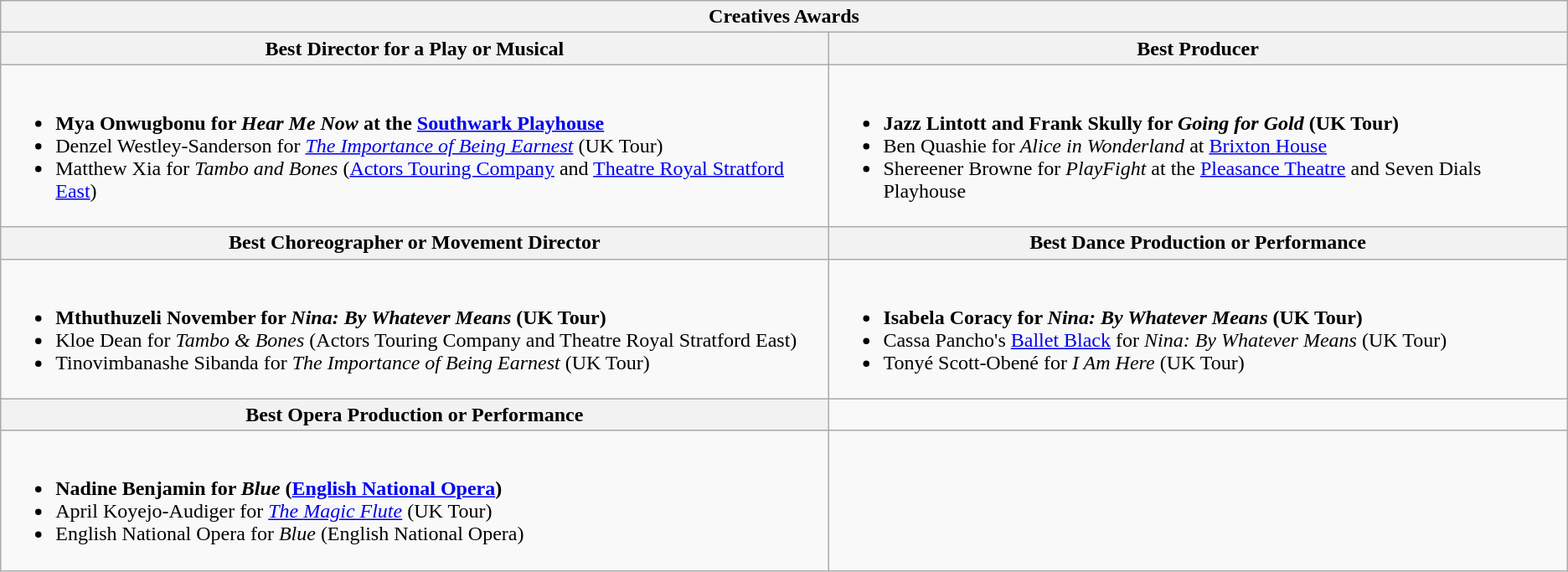<table class="wikitable">
<tr>
<th colspan="2">Creatives Awards</th>
</tr>
<tr>
<th>Best Director for a Play or Musical</th>
<th>Best Producer</th>
</tr>
<tr>
<td><br><ul><li><strong>Mya Onwugbonu for <em>Hear Me Now</em> at the <a href='#'>Southwark Playhouse</a></strong></li><li>Denzel Westley-Sanderson for <em><a href='#'>The Importance of Being Earnest</a></em> (UK Tour)</li><li>Matthew Xia for <em>Tambo and Bones</em> (<a href='#'>Actors Touring Company</a> and <a href='#'>Theatre Royal Stratford East</a>)</li></ul></td>
<td><br><ul><li><strong>Jazz Lintott and Frank Skully for <em>Going for Gold</em> (UK Tour)</strong></li><li>Ben Quashie for <em>Alice in Wonderland</em> at <a href='#'>Brixton House</a></li><li>Shereener Browne for <em>PlayFight</em> at the <a href='#'>Pleasance Theatre</a> and Seven Dials Playhouse</li></ul></td>
</tr>
<tr>
<th>Best Choreographer or Movement Director</th>
<th>Best Dance Production or Performance</th>
</tr>
<tr>
<td><br><ul><li><strong>Mthuthuzeli November for <em>Nina: By Whatever Means</em> (UK Tour)</strong></li><li>Kloe Dean for <em>Tambo & Bones</em> (Actors Touring Company and Theatre Royal Stratford East)</li><li>Tinovimbanashe Sibanda for <em>The Importance of Being Earnest</em> (UK Tour)</li></ul></td>
<td><br><ul><li><strong>Isabela Coracy for <em>Nina: By Whatever Means</em> (UK Tour)</strong></li><li>Cassa Pancho's <a href='#'>Ballet Black</a> for <em>Nina: By Whatever Means</em> (UK Tour)</li><li>Tonyé Scott-Obené for <em>I Am Here</em> (UK Tour)</li></ul></td>
</tr>
<tr>
<th>Best Opera Production or Performance</th>
<td></td>
</tr>
<tr>
<td><br><ul><li><strong>Nadine Benjamin for <em>Blue</em> (<a href='#'>English National Opera</a>)</strong></li><li>April Koyejo-Audiger for <em><a href='#'>The Magic Flute</a></em> (UK Tour)</li><li>English National Opera for <em>Blue</em> (English National Opera)</li></ul></td>
</tr>
</table>
